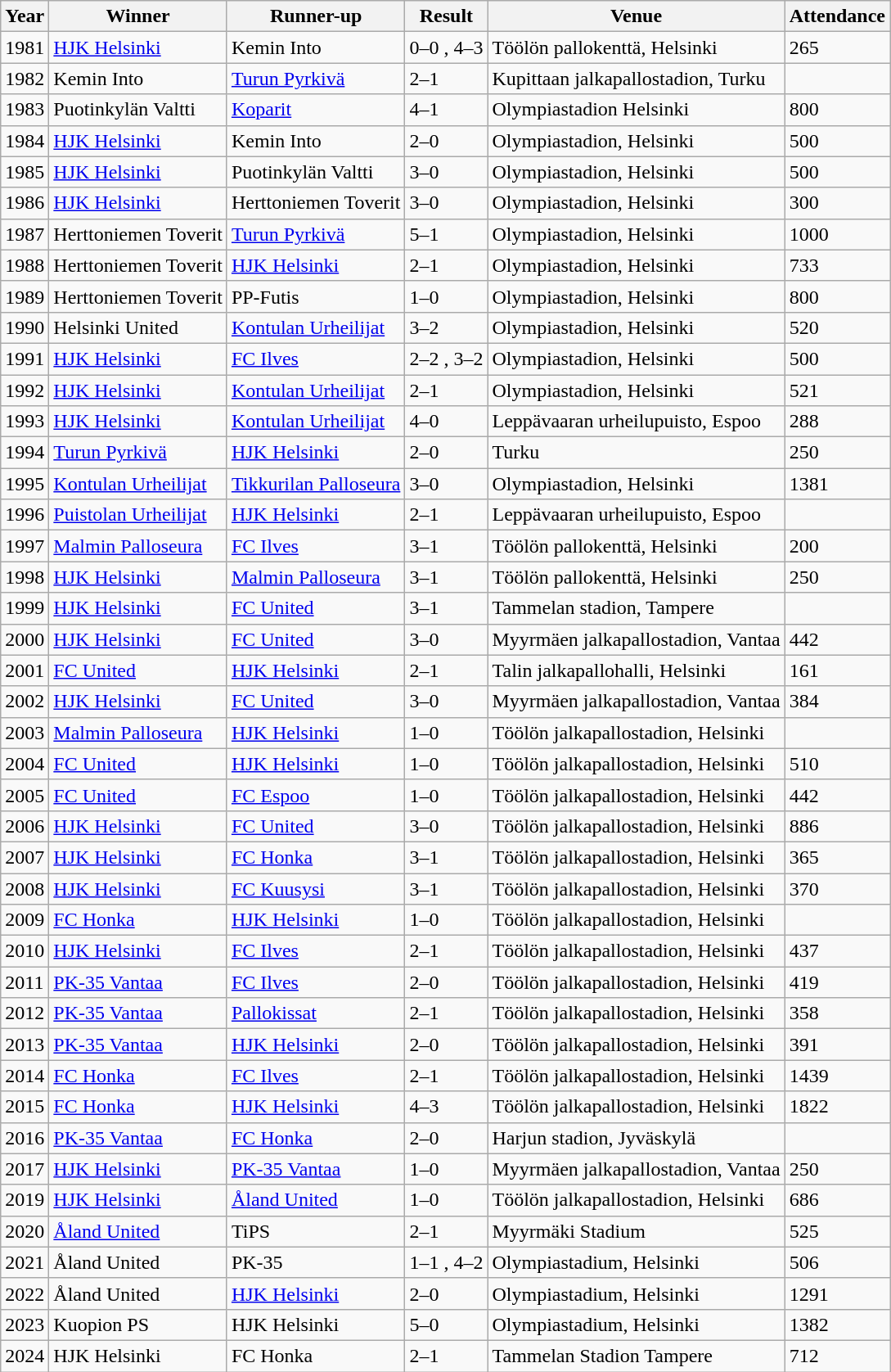<table class="sortable wikitable">
<tr>
<th>Year</th>
<th>Winner</th>
<th>Runner-up</th>
<th>Result</th>
<th>Venue</th>
<th>Attendance</th>
</tr>
<tr>
<td>1981</td>
<td><a href='#'>HJK Helsinki</a></td>
<td>Kemin Into</td>
<td>0–0 , 4–3 </td>
<td>Töölön pallokenttä, Helsinki</td>
<td>265</td>
</tr>
<tr>
<td>1982</td>
<td>Kemin Into</td>
<td><a href='#'>Turun Pyrkivä</a></td>
<td>2–1</td>
<td>Kupittaan jalkapallostadion, Turku</td>
<td></td>
</tr>
<tr>
<td>1983</td>
<td>Puotinkylän Valtti</td>
<td><a href='#'>Koparit</a></td>
<td>4–1</td>
<td>Olympiastadion Helsinki</td>
<td>800</td>
</tr>
<tr>
<td>1984</td>
<td><a href='#'>HJK Helsinki</a></td>
<td>Kemin Into</td>
<td>2–0</td>
<td>Olympiastadion, Helsinki</td>
<td>500</td>
</tr>
<tr>
<td>1985</td>
<td><a href='#'>HJK Helsinki</a></td>
<td>Puotinkylän Valtti</td>
<td>3–0</td>
<td>Olympiastadion, Helsinki</td>
<td>500</td>
</tr>
<tr>
<td>1986</td>
<td><a href='#'>HJK Helsinki</a></td>
<td>Herttoniemen Toverit</td>
<td>3–0</td>
<td>Olympiastadion, Helsinki</td>
<td>300</td>
</tr>
<tr>
<td>1987</td>
<td>Herttoniemen Toverit</td>
<td><a href='#'>Turun Pyrkivä</a></td>
<td>5–1</td>
<td>Olympiastadion, Helsinki</td>
<td>1000</td>
</tr>
<tr>
<td>1988</td>
<td>Herttoniemen Toverit</td>
<td><a href='#'>HJK Helsinki</a></td>
<td>2–1</td>
<td>Olympiastadion, Helsinki</td>
<td>733</td>
</tr>
<tr>
<td>1989</td>
<td>Herttoniemen Toverit</td>
<td>PP-Futis</td>
<td>1–0</td>
<td>Olympiastadion, Helsinki</td>
<td>800</td>
</tr>
<tr>
<td>1990</td>
<td>Helsinki United</td>
<td><a href='#'>Kontulan Urheilijat</a></td>
<td>3–2</td>
<td>Olympiastadion, Helsinki</td>
<td>520</td>
</tr>
<tr>
<td>1991</td>
<td><a href='#'>HJK Helsinki</a></td>
<td><a href='#'>FC Ilves</a></td>
<td>2–2 , 3–2 </td>
<td>Olympiastadion, Helsinki</td>
<td>500</td>
</tr>
<tr>
<td>1992</td>
<td><a href='#'>HJK Helsinki</a></td>
<td><a href='#'>Kontulan Urheilijat</a></td>
<td>2–1 </td>
<td>Olympiastadion, Helsinki</td>
<td>521</td>
</tr>
<tr>
<td>1993</td>
<td><a href='#'>HJK Helsinki</a></td>
<td><a href='#'>Kontulan Urheilijat</a></td>
<td>4–0</td>
<td>Leppävaaran urheilupuisto, Espoo</td>
<td>288</td>
</tr>
<tr>
<td>1994</td>
<td><a href='#'>Turun Pyrkivä</a></td>
<td><a href='#'>HJK Helsinki</a></td>
<td>2–0</td>
<td>Turku</td>
<td>250</td>
</tr>
<tr>
<td>1995</td>
<td><a href='#'>Kontulan Urheilijat</a></td>
<td><a href='#'>Tikkurilan Palloseura</a></td>
<td>3–0</td>
<td>Olympiastadion, Helsinki</td>
<td>1381</td>
</tr>
<tr>
<td>1996</td>
<td><a href='#'>Puistolan Urheilijat</a></td>
<td><a href='#'>HJK Helsinki</a></td>
<td>2–1</td>
<td>Leppävaaran urheilupuisto, Espoo</td>
<td></td>
</tr>
<tr>
<td>1997</td>
<td><a href='#'>Malmin Palloseura</a></td>
<td><a href='#'>FC Ilves</a></td>
<td>3–1 </td>
<td>Töölön pallokenttä, Helsinki</td>
<td>200</td>
</tr>
<tr>
<td>1998</td>
<td><a href='#'>HJK Helsinki</a></td>
<td><a href='#'>Malmin Palloseura</a></td>
<td>3–1</td>
<td>Töölön pallokenttä, Helsinki</td>
<td>250</td>
</tr>
<tr>
<td>1999</td>
<td><a href='#'>HJK Helsinki</a></td>
<td><a href='#'>FC United</a></td>
<td>3–1</td>
<td>Tammelan stadion, Tampere</td>
<td></td>
</tr>
<tr>
<td>2000</td>
<td><a href='#'>HJK Helsinki</a></td>
<td><a href='#'>FC United</a></td>
<td>3–0</td>
<td>Myyrmäen jalkapallostadion, Vantaa</td>
<td>442</td>
</tr>
<tr>
<td>2001</td>
<td><a href='#'>FC United</a></td>
<td><a href='#'>HJK Helsinki</a></td>
<td>2–1</td>
<td>Talin jalkapallohalli, Helsinki</td>
<td>161</td>
</tr>
<tr>
<td>2002</td>
<td><a href='#'>HJK Helsinki</a></td>
<td><a href='#'>FC United</a></td>
<td>3–0</td>
<td>Myyrmäen jalkapallostadion, Vantaa</td>
<td>384</td>
</tr>
<tr>
<td>2003</td>
<td><a href='#'>Malmin Palloseura</a></td>
<td><a href='#'>HJK Helsinki</a></td>
<td>1–0</td>
<td>Töölön jalkapallostadion, Helsinki</td>
<td></td>
</tr>
<tr>
<td>2004</td>
<td><a href='#'>FC United</a></td>
<td><a href='#'>HJK Helsinki</a></td>
<td>1–0</td>
<td>Töölön jalkapallostadion, Helsinki</td>
<td>510</td>
</tr>
<tr>
<td>2005</td>
<td><a href='#'>FC United</a></td>
<td><a href='#'>FC Espoo</a></td>
<td>1–0</td>
<td>Töölön jalkapallostadion, Helsinki</td>
<td>442</td>
</tr>
<tr>
<td>2006</td>
<td><a href='#'>HJK Helsinki</a></td>
<td><a href='#'>FC United</a></td>
<td>3–0</td>
<td>Töölön jalkapallostadion, Helsinki</td>
<td>886</td>
</tr>
<tr>
<td>2007</td>
<td><a href='#'>HJK Helsinki</a></td>
<td><a href='#'>FC Honka</a></td>
<td>3–1 </td>
<td>Töölön jalkapallostadion, Helsinki</td>
<td>365</td>
</tr>
<tr>
<td>2008</td>
<td><a href='#'>HJK Helsinki</a></td>
<td><a href='#'>FC Kuusysi</a></td>
<td>3–1</td>
<td>Töölön jalkapallostadion, Helsinki</td>
<td>370</td>
</tr>
<tr>
<td>2009</td>
<td><a href='#'>FC Honka</a></td>
<td><a href='#'>HJK Helsinki</a></td>
<td>1–0</td>
<td>Töölön jalkapallostadion, Helsinki</td>
<td></td>
</tr>
<tr>
<td>2010</td>
<td><a href='#'>HJK Helsinki</a></td>
<td><a href='#'>FC Ilves</a></td>
<td>2–1</td>
<td>Töölön jalkapallostadion, Helsinki</td>
<td>437</td>
</tr>
<tr>
<td>2011</td>
<td><a href='#'>PK-35 Vantaa</a></td>
<td><a href='#'>FC Ilves</a></td>
<td>2–0</td>
<td>Töölön jalkapallostadion, Helsinki</td>
<td>419</td>
</tr>
<tr>
<td>2012</td>
<td><a href='#'>PK-35 Vantaa</a></td>
<td><a href='#'>Pallokissat</a></td>
<td>2–1</td>
<td>Töölön jalkapallostadion, Helsinki</td>
<td>358</td>
</tr>
<tr>
<td>2013</td>
<td><a href='#'>PK-35 Vantaa</a></td>
<td><a href='#'>HJK Helsinki</a></td>
<td>2–0</td>
<td>Töölön jalkapallostadion, Helsinki</td>
<td>391</td>
</tr>
<tr>
<td>2014</td>
<td><a href='#'>FC Honka</a></td>
<td><a href='#'>FC Ilves</a></td>
<td>2–1 </td>
<td>Töölön jalkapallostadion, Helsinki</td>
<td>1439</td>
</tr>
<tr>
<td>2015</td>
<td><a href='#'>FC Honka</a></td>
<td><a href='#'>HJK Helsinki</a></td>
<td>4–3</td>
<td>Töölön jalkapallostadion, Helsinki</td>
<td>1822</td>
</tr>
<tr>
<td>2016</td>
<td><a href='#'>PK-35 Vantaa</a></td>
<td><a href='#'>FC Honka</a></td>
<td>2–0</td>
<td>Harjun stadion, Jyväskylä</td>
<td></td>
</tr>
<tr>
<td>2017</td>
<td><a href='#'>HJK Helsinki</a></td>
<td><a href='#'>PK-35 Vantaa</a></td>
<td>1–0</td>
<td>Myyrmäen jalkapallostadion, Vantaa</td>
<td>250</td>
</tr>
<tr>
<td>2019</td>
<td><a href='#'>HJK Helsinki</a></td>
<td><a href='#'>Åland United</a></td>
<td>1–0</td>
<td>Töölön jalkapallostadion, Helsinki</td>
<td>686</td>
</tr>
<tr>
<td>2020</td>
<td><a href='#'>Åland United</a></td>
<td>TiPS</td>
<td>2–1</td>
<td>Myyrmäki Stadium</td>
<td>525</td>
</tr>
<tr>
<td>2021</td>
<td>Åland United</td>
<td>PK-35</td>
<td>1–1 , 4–2 </td>
<td>Olympiastadium, Helsinki</td>
<td>506</td>
</tr>
<tr>
<td>2022</td>
<td>Åland United</td>
<td><a href='#'>HJK Helsinki</a></td>
<td>2–0</td>
<td>Olympiastadium, Helsinki</td>
<td>1291</td>
</tr>
<tr>
<td>2023</td>
<td>Kuopion PS</td>
<td>HJK Helsinki</td>
<td>5–0</td>
<td>Olympiastadium, Helsinki</td>
<td>1382</td>
</tr>
<tr>
<td>2024</td>
<td>HJK Helsinki</td>
<td>FC Honka</td>
<td>2–1</td>
<td>Tammelan Stadion Tampere</td>
<td>712</td>
</tr>
</table>
